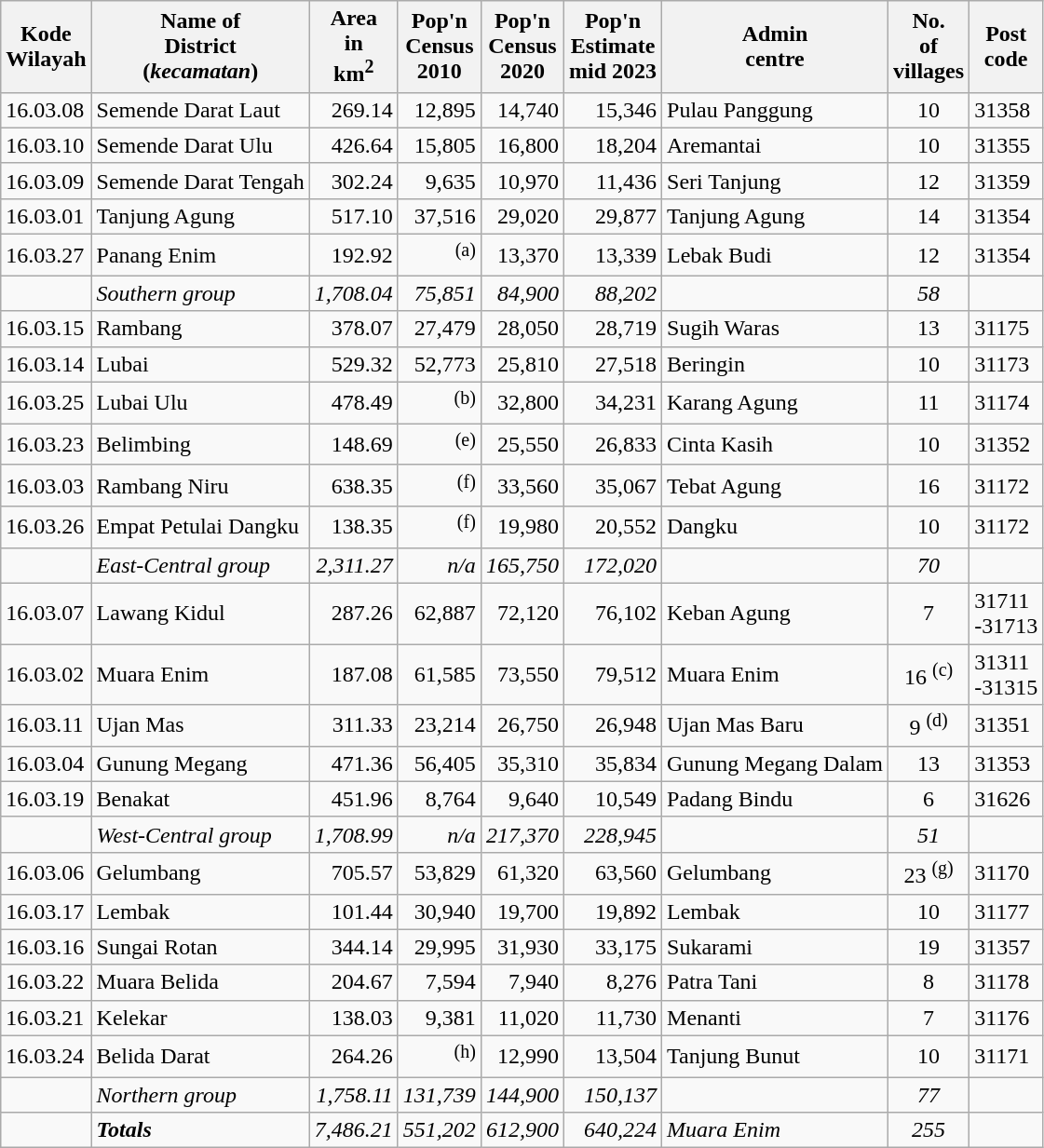<table class="sortable wikitable">
<tr>
<th>Kode <br>Wilayah</th>
<th>Name of<br>District<br>(<em>kecamatan</em>)</th>
<th>Area <br>in<br>km<sup>2</sup></th>
<th>Pop'n<br>Census<br>2010</th>
<th>Pop'n<br>Census<br>2020</th>
<th>Pop'n<br>Estimate<br>mid 2023</th>
<th>Admin<br> centre</th>
<th>No.<br>of<br> villages</th>
<th>Post <br> code</th>
</tr>
<tr>
<td>16.03.08</td>
<td>Semende Darat Laut</td>
<td align="right">269.14</td>
<td align="right">12,895</td>
<td align="right">14,740</td>
<td align="right">15,346</td>
<td>Pulau Panggung</td>
<td align="center">10</td>
<td>31358</td>
</tr>
<tr>
<td>16.03.10</td>
<td>Semende Darat Ulu</td>
<td align="right">426.64</td>
<td align="right">15,805</td>
<td align="right">16,800</td>
<td align="right">18,204</td>
<td>Aremantai</td>
<td align="center">10</td>
<td>31355</td>
</tr>
<tr>
<td>16.03.09</td>
<td>Semende Darat Tengah</td>
<td align="right">302.24</td>
<td align="right">9,635</td>
<td align="right">10,970</td>
<td align="right">11,436</td>
<td>Seri Tanjung</td>
<td align="center">12</td>
<td>31359</td>
</tr>
<tr>
<td>16.03.01</td>
<td>Tanjung Agung</td>
<td align="right">517.10</td>
<td align="right">37,516</td>
<td align="right">29,020</td>
<td align="right">29,877</td>
<td>Tanjung Agung</td>
<td align="center">14</td>
<td>31354</td>
</tr>
<tr>
<td>16.03.27</td>
<td>Panang Enim</td>
<td align="right">192.92</td>
<td align="right"><sup>(a)</sup></td>
<td align="right">13,370</td>
<td align="right">13,339</td>
<td>Lebak Budi</td>
<td align="center">12</td>
<td>31354</td>
</tr>
<tr>
<td></td>
<td><em>Southern group</em></td>
<td align="right"><em>1,708.04</em></td>
<td align="right"><em>75,851</em></td>
<td align="right"><em>84,900</em></td>
<td align="right"><em>88,202</em></td>
<td></td>
<td align="center"><em>58</em></td>
<td></td>
</tr>
<tr>
<td>16.03.15</td>
<td>Rambang</td>
<td align="right">378.07</td>
<td align="right">27,479</td>
<td align="right">28,050</td>
<td align="right">28,719</td>
<td>Sugih Waras</td>
<td align="center">13</td>
<td>31175</td>
</tr>
<tr>
<td>16.03.14</td>
<td>Lubai</td>
<td align="right">529.32</td>
<td align="right">52,773</td>
<td align="right">25,810</td>
<td align="right">27,518</td>
<td>Beringin</td>
<td align="center">10</td>
<td>31173</td>
</tr>
<tr>
<td>16.03.25</td>
<td>Lubai Ulu</td>
<td align="right">478.49</td>
<td align="right"><sup>(b)</sup></td>
<td align="right">32,800</td>
<td align="right">34,231</td>
<td>Karang Agung</td>
<td align="center">11</td>
<td>31174</td>
</tr>
<tr>
<td>16.03.23</td>
<td>Belimbing</td>
<td align="right">148.69</td>
<td align="right"><sup>(e)</sup></td>
<td align="right">25,550</td>
<td align="right">26,833</td>
<td>Cinta Kasih</td>
<td align="center">10</td>
<td>31352</td>
</tr>
<tr>
<td>16.03.03</td>
<td>Rambang Niru</td>
<td align="right">638.35</td>
<td align="right"><sup>(f)</sup></td>
<td align="right">33,560</td>
<td align="right">35,067</td>
<td>Tebat Agung</td>
<td align="center">16</td>
<td>31172</td>
</tr>
<tr>
<td>16.03.26</td>
<td>Empat Petulai Dangku</td>
<td align="right">138.35</td>
<td align="right"><sup>(f)</sup></td>
<td align="right">19,980</td>
<td align="right">20,552</td>
<td>Dangku</td>
<td align="center">10</td>
<td>31172</td>
</tr>
<tr>
<td></td>
<td><em>East-Central group</em></td>
<td align="right"><em>2,311.27</em></td>
<td align="right"><em>n/a</em></td>
<td align="right"><em>165,750</em></td>
<td align="right"><em>172,020</em></td>
<td></td>
<td align="center"><em>70</em></td>
<td></td>
</tr>
<tr>
<td>16.03.07</td>
<td>Lawang Kidul</td>
<td align="right">287.26</td>
<td align="right">62,887</td>
<td align="right">72,120</td>
<td align="right">76,102</td>
<td>Keban Agung</td>
<td align="center">7</td>
<td>31711<br>-31713</td>
</tr>
<tr>
<td>16.03.02</td>
<td>Muara Enim</td>
<td align="right">187.08</td>
<td align="right">61,585</td>
<td align="right">73,550</td>
<td align="right">79,512</td>
<td>Muara Enim</td>
<td align="center">16 <sup>(c)</sup></td>
<td>31311<br>-31315</td>
</tr>
<tr>
<td>16.03.11</td>
<td>Ujan Mas</td>
<td align="right">311.33</td>
<td align="right">23,214</td>
<td align="right">26,750</td>
<td align="right">26,948</td>
<td>Ujan Mas Baru</td>
<td align="center">9 <sup>(d)</sup></td>
<td>31351</td>
</tr>
<tr>
<td>16.03.04</td>
<td>Gunung Megang</td>
<td align="right">471.36</td>
<td align="right">56,405</td>
<td align="right">35,310</td>
<td align="right">35,834</td>
<td>Gunung Megang Dalam</td>
<td align="center">13</td>
<td>31353</td>
</tr>
<tr>
<td>16.03.19</td>
<td>Benakat</td>
<td align="right">451.96</td>
<td align="right">8,764</td>
<td align="right">9,640</td>
<td align="right">10,549</td>
<td>Padang Bindu</td>
<td align="center">6</td>
<td>31626</td>
</tr>
<tr>
<td></td>
<td><em>West-Central group</em></td>
<td align="right"><em>1,708.99</em></td>
<td align="right"><em>n/a</em></td>
<td align="right"><em>217,370</em></td>
<td align="right"><em>228,945</em></td>
<td></td>
<td align="center"><em>51</em></td>
<td></td>
</tr>
<tr>
<td>16.03.06</td>
<td>Gelumbang</td>
<td align="right">705.57</td>
<td align="right">53,829</td>
<td align="right">61,320</td>
<td align="right">63,560</td>
<td>Gelumbang</td>
<td align="center">23 <sup>(g)</sup></td>
<td>31170</td>
</tr>
<tr>
<td>16.03.17</td>
<td>Lembak</td>
<td align="right">101.44</td>
<td align="right">30,940</td>
<td align="right">19,700</td>
<td align="right">19,892</td>
<td>Lembak</td>
<td align="center">10</td>
<td>31177</td>
</tr>
<tr>
<td>16.03.16</td>
<td>Sungai Rotan</td>
<td align="right">344.14</td>
<td align="right">29,995</td>
<td align="right">31,930</td>
<td align="right">33,175</td>
<td>Sukarami</td>
<td align="center">19</td>
<td>31357</td>
</tr>
<tr>
<td>16.03.22</td>
<td>Muara Belida</td>
<td align="right">204.67</td>
<td align="right">7,594</td>
<td align="right">7,940</td>
<td align="right">8,276</td>
<td>Patra Tani</td>
<td align="center">8</td>
<td>31178</td>
</tr>
<tr>
<td>16.03.21</td>
<td>Kelekar</td>
<td align="right">138.03</td>
<td align="right">9,381</td>
<td align="right">11,020</td>
<td align="right">11,730</td>
<td>Menanti</td>
<td align="center">7</td>
<td>31176</td>
</tr>
<tr>
<td>16.03.24</td>
<td>Belida Darat</td>
<td align="right">264.26</td>
<td align="right"><sup>(h)</sup></td>
<td align="right">12,990</td>
<td align="right">13,504</td>
<td>Tanjung Bunut</td>
<td align="center">10</td>
<td>31171</td>
</tr>
<tr>
<td></td>
<td><em>Northern group</em></td>
<td align="right"><em>1,758.11</em></td>
<td align="right"><em>131,739</em></td>
<td align="right"><em>144,900</em></td>
<td align="right"><em>150,137</em></td>
<td></td>
<td align="center"><em>77</em></td>
<td></td>
</tr>
<tr>
<td></td>
<td><strong><em>Totals</em></strong></td>
<td align="right"><em>7,486.21</em></td>
<td align="right"><em>551,202</em></td>
<td align="right"><em>612,900</em></td>
<td align="right"><em>640,224</em></td>
<td><em>Muara Enim</em></td>
<td align="center"><em>255</em></td>
<td></td>
</tr>
</table>
